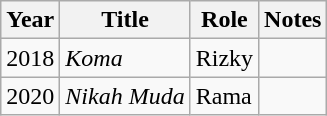<table class="wikitable unsortable">
<tr>
<th>Year</th>
<th>Title</th>
<th>Role</th>
<th>Notes</th>
</tr>
<tr>
<td>2018</td>
<td><em>Koma</em></td>
<td>Rizky</td>
<td></td>
</tr>
<tr>
<td>2020</td>
<td><em>Nikah Muda</em></td>
<td>Rama</td>
<td></td>
</tr>
</table>
